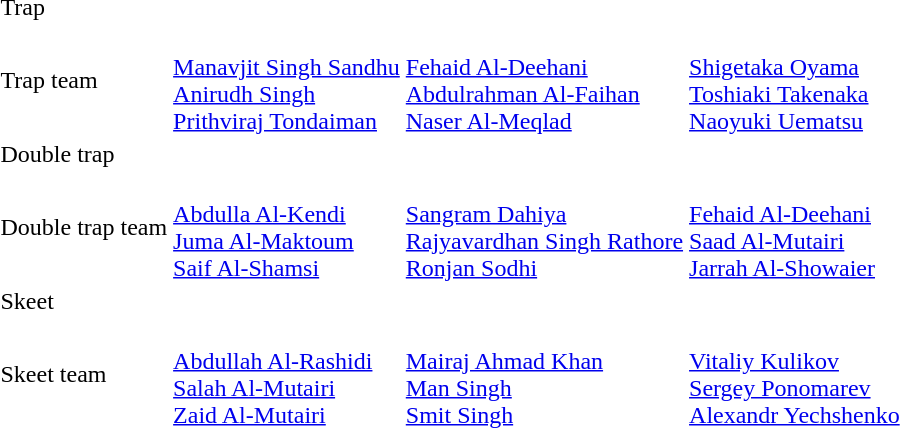<table>
<tr>
<td>Trap</td>
<td></td>
<td></td>
<td></td>
</tr>
<tr>
<td>Trap team</td>
<td><br><a href='#'>Manavjit Singh Sandhu</a><br><a href='#'>Anirudh Singh</a><br><a href='#'>Prithviraj Tondaiman</a></td>
<td><br><a href='#'>Fehaid Al-Deehani</a><br><a href='#'>Abdulrahman Al-Faihan</a><br><a href='#'>Naser Al-Meqlad</a></td>
<td><br><a href='#'>Shigetaka Oyama</a><br><a href='#'>Toshiaki Takenaka</a><br><a href='#'>Naoyuki Uematsu</a></td>
</tr>
<tr>
<td>Double trap</td>
<td></td>
<td></td>
<td></td>
</tr>
<tr>
<td>Double trap team</td>
<td><br><a href='#'>Abdulla Al-Kendi</a><br><a href='#'>Juma Al-Maktoum</a><br><a href='#'>Saif Al-Shamsi</a></td>
<td><br><a href='#'>Sangram Dahiya</a><br><a href='#'>Rajyavardhan Singh Rathore</a><br><a href='#'>Ronjan Sodhi</a></td>
<td><br><a href='#'>Fehaid Al-Deehani</a><br><a href='#'>Saad Al-Mutairi</a><br><a href='#'>Jarrah Al-Showaier</a></td>
</tr>
<tr>
<td>Skeet</td>
<td></td>
<td></td>
<td></td>
</tr>
<tr>
<td>Skeet team</td>
<td><br><a href='#'>Abdullah Al-Rashidi</a><br><a href='#'>Salah Al-Mutairi</a><br><a href='#'>Zaid Al-Mutairi</a></td>
<td><br><a href='#'>Mairaj Ahmad Khan</a><br><a href='#'>Man Singh</a><br><a href='#'>Smit Singh</a></td>
<td><br><a href='#'>Vitaliy Kulikov</a><br><a href='#'>Sergey Ponomarev</a><br><a href='#'>Alexandr Yechshenko</a></td>
</tr>
</table>
